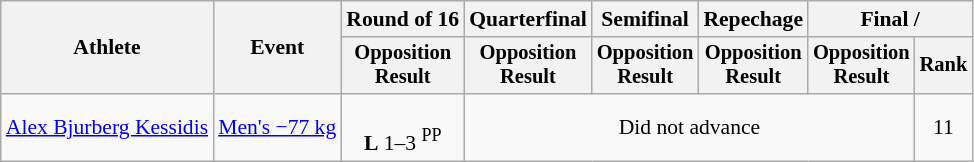<table class="wikitable" style="font-size:90%">
<tr>
<th rowspan=2>Athlete</th>
<th rowspan=2>Event</th>
<th>Round of 16</th>
<th>Quarterfinal</th>
<th>Semifinal</th>
<th>Repechage</th>
<th colspan=2>Final / </th>
</tr>
<tr style="font-size: 95%">
<th>Opposition<br>Result</th>
<th>Opposition<br>Result</th>
<th>Opposition<br>Result</th>
<th>Opposition<br>Result</th>
<th>Opposition<br>Result</th>
<th>Rank</th>
</tr>
<tr align=center>
<td align=left><a href='#'>Alex Bjurberg Kessidis</a></td>
<td align=left><a href='#'>Men's −77 kg</a></td>
<td> <br> <strong>L</strong> 1–3 <sup>PP</sup></td>
<td colspan=4>Did not advance</td>
<td>11</td>
</tr>
</table>
